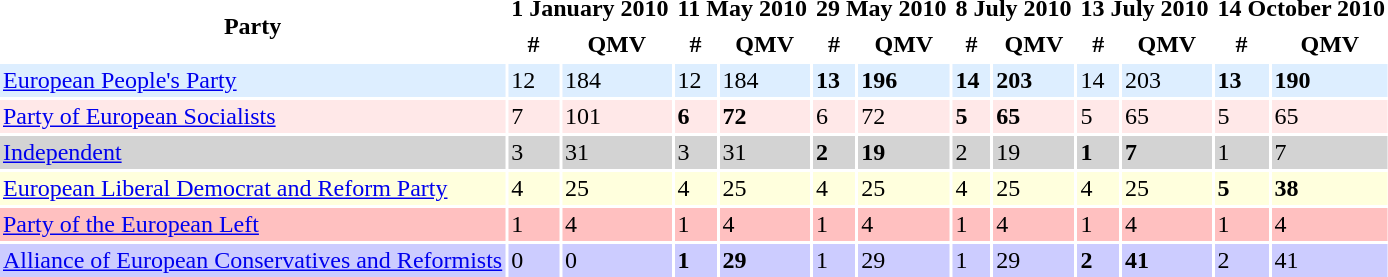<table border=0 cellpadding=2 cellspacing=2>
<tr ----bgcolor=lightgrey>
<th rowspan=2>Party</th>
<th colspan=2>1 January 2010</th>
<th colspan=2>11 May 2010</th>
<th colspan=2>29 May 2010</th>
<th colspan=2>8 July 2010</th>
<th colspan=2>13 July 2010</th>
<th colspan=2>14 October 2010</th>
</tr>
<tr ----bgcolor=lightgrey>
<th>#</th>
<th>QMV</th>
<th>#</th>
<th>QMV</th>
<th>#</th>
<th>QMV</th>
<th>#</th>
<th>QMV</th>
<th>#</th>
<th>QMV</th>
<th>#</th>
<th>QMV</th>
</tr>
<tr ---- bgcolor=#DDEEFF>
<td><a href='#'>European People's Party</a></td>
<td>12</td>
<td>184</td>
<td>12</td>
<td>184</td>
<td><strong>13</strong></td>
<td><strong>196</strong></td>
<td><strong>14</strong></td>
<td><strong>203</strong></td>
<td>14</td>
<td>203</td>
<td><strong>13</strong></td>
<td><strong>190</strong></td>
</tr>
<tr ---- bgcolor=#FFE8E8>
<td><a href='#'>Party of European Socialists</a></td>
<td>7</td>
<td>101</td>
<td><strong>6</strong></td>
<td><strong>72</strong></td>
<td>6</td>
<td>72</td>
<td><strong>5</strong></td>
<td><strong>65</strong></td>
<td>5</td>
<td>65</td>
<td>5</td>
<td>65</td>
</tr>
<tr ---- bgcolor=lightgray>
<td><a href='#'>Independent</a></td>
<td>3</td>
<td>31</td>
<td>3</td>
<td>31</td>
<td><strong>2</strong></td>
<td><strong>19</strong></td>
<td>2</td>
<td>19</td>
<td><strong>1</strong></td>
<td><strong>7</strong></td>
<td>1</td>
<td>7</td>
</tr>
<tr ---- bgcolor=#FFFFDD>
<td><a href='#'>European Liberal Democrat and Reform Party</a></td>
<td>4</td>
<td>25</td>
<td>4</td>
<td>25</td>
<td>4</td>
<td>25</td>
<td>4</td>
<td>25</td>
<td>4</td>
<td>25</td>
<td><strong>5</strong></td>
<td><strong>38</strong></td>
</tr>
<tr ---- bgcolor=#FFC0C0>
<td><a href='#'>Party of the European Left</a></td>
<td>1</td>
<td>4</td>
<td>1</td>
<td>4</td>
<td>1</td>
<td>4</td>
<td>1</td>
<td>4</td>
<td>1</td>
<td>4</td>
<td>1</td>
<td>4</td>
</tr>
<tr ---- bgcolor=#CCCCFF>
<td><a href='#'>Alliance of European Conservatives and Reformists</a></td>
<td>0</td>
<td>0</td>
<td><strong>1</strong></td>
<td><strong>29</strong></td>
<td>1</td>
<td>29</td>
<td>1</td>
<td>29</td>
<td><strong>2</strong></td>
<td><strong>41</strong></td>
<td>2</td>
<td>41</td>
</tr>
</table>
